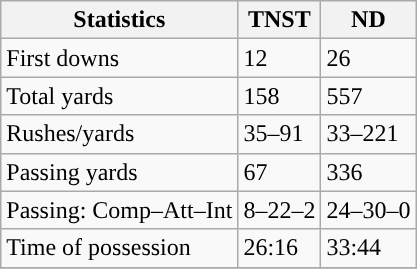<table class="wikitable" style="float: left;">
<tr>
<th>Statistics</th>
<th>TNST</th>
<th>ND</th>
</tr>
<tr>
<td>First downs</td>
<td>12</td>
<td>26</td>
</tr>
<tr>
<td>Total yards</td>
<td>158</td>
<td>557</td>
</tr>
<tr>
<td>Rushes/yards</td>
<td>35–91</td>
<td>33–221</td>
</tr>
<tr>
<td>Passing yards</td>
<td>67</td>
<td>336</td>
</tr>
<tr>
<td>Passing: Comp–Att–Int</td>
<td>8–22–2</td>
<td>24–30–0</td>
</tr>
<tr>
<td>Time of possession</td>
<td>26:16</td>
<td>33:44</td>
</tr>
<tr>
</tr>
</table>
